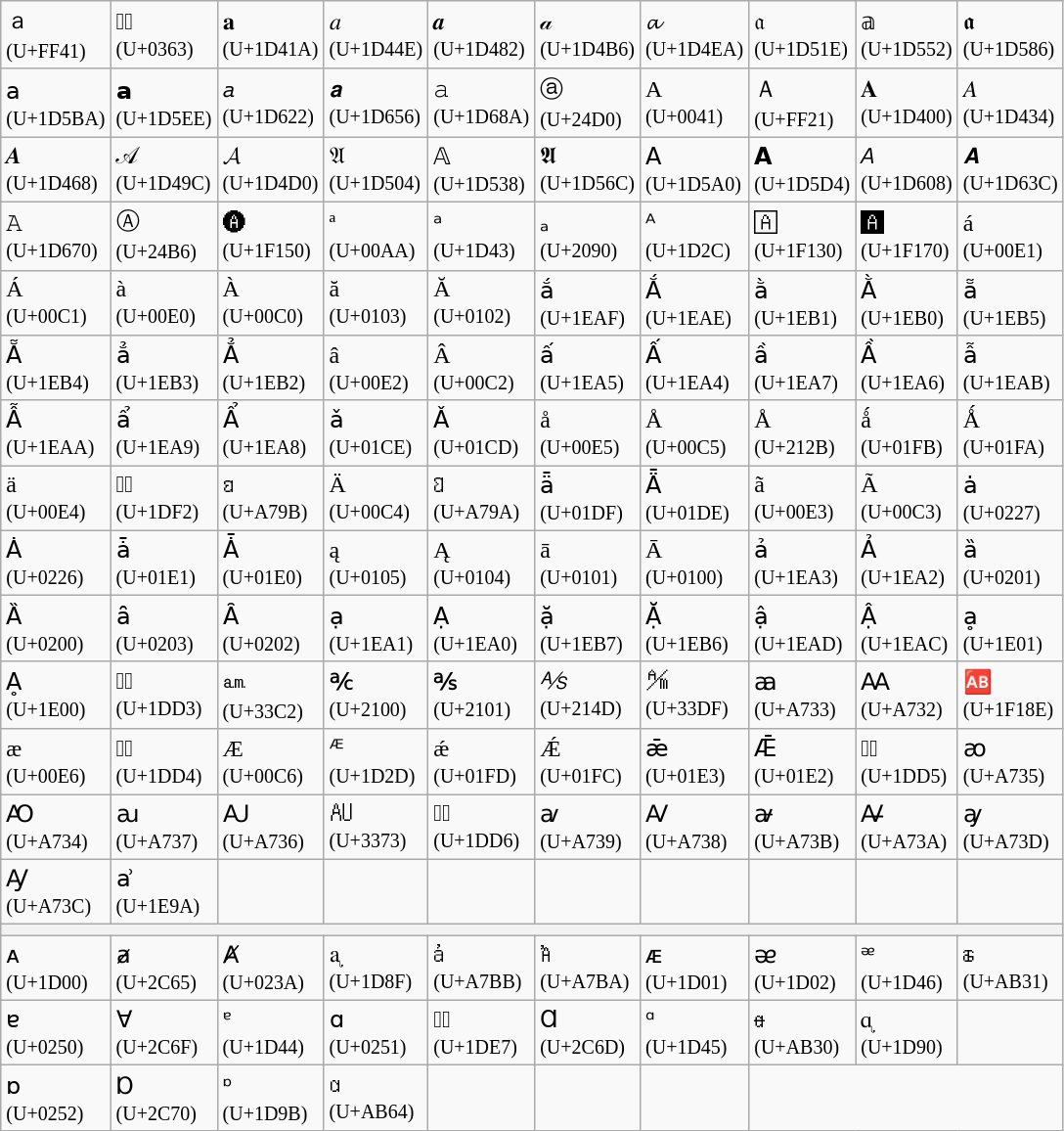<table class="wikitable">
<tr>
<td>ａ <br><small>(U+FF41)</small></td>
<td>◌ͣ <br><small>(U+0363)</small></td>
<td>𝐚 <br><small>(U+1D41A)</small></td>
<td>𝑎 <br><small>(U+1D44E)</small></td>
<td>𝒂 <br><small>(U+1D482)</small></td>
<td>𝒶 <br><small>(U+1D4B6)</small></td>
<td>𝓪 <br><small>(U+1D4EA)</small></td>
<td>𝔞 <br><small>(U+1D51E)</small></td>
<td>𝕒 <br><small>(U+1D552)</small></td>
<td>𝖆 <br><small>(U+1D586)</small></td>
</tr>
<tr>
<td>𝖺 <br><small>(U+1D5BA)</small></td>
<td>𝗮 <br><small>(U+1D5EE)</small></td>
<td>𝘢 <br><small>(U+1D622)</small></td>
<td>𝙖 <br><small>(U+1D656)</small></td>
<td>𝚊 <br><small>(U+1D68A)</small></td>
<td>ⓐ <br><small>(U+24D0)</small></td>
<td>A <br><small>(U+0041)</small></td>
<td>Ａ <br><small>(U+FF21)</small></td>
<td>𝐀 <br><small>(U+1D400)</small></td>
<td>𝐴 <br><small>(U+1D434)</small></td>
</tr>
<tr>
<td>𝑨 <br><small>(U+1D468)</small></td>
<td>𝒜 <br><small>(U+1D49C)</small></td>
<td>𝓐 <br><small>(U+1D4D0)</small></td>
<td>𝔄 <br><small>(U+1D504)</small></td>
<td>𝔸 <br><small>(U+1D538)</small></td>
<td>𝕬 <br><small>(U+1D56C)</small></td>
<td>𝖠 <br><small>(U+1D5A0)</small></td>
<td>𝗔 <br><small>(U+1D5D4)</small></td>
<td>𝘈 <br><small>(U+1D608)</small></td>
<td>𝘼 <br><small>(U+1D63C)</small></td>
</tr>
<tr>
<td>𝙰 <br><small>(U+1D670)</small></td>
<td>Ⓐ <br><small>(U+24B6)</small></td>
<td>🅐 <br><small>(U+1F150)</small></td>
<td>ª <br><small>(U+00AA)</small></td>
<td>ᵃ <br><small>(U+1D43)</small></td>
<td>ₐ <br><small>(U+2090)</small></td>
<td>ᴬ <br><small>(U+1D2C)</small></td>
<td>🄰 <br><small>(U+1F130)</small></td>
<td>🅰 <br><small>(U+1F170)</small></td>
<td>á <br><small>(U+00E1)</small></td>
</tr>
<tr>
<td>Á <br><small>(U+00C1)</small></td>
<td>à <br><small>(U+00E0)</small></td>
<td>À <br><small>(U+00C0)</small></td>
<td>ă <br><small>(U+0103)</small></td>
<td>Ă <br><small>(U+0102)</small></td>
<td>ắ <br><small>(U+1EAF)</small></td>
<td>Ắ <br><small>(U+1EAE)</small></td>
<td>ằ <br><small>(U+1EB1)</small></td>
<td>Ằ <br><small>(U+1EB0)</small></td>
<td>ẵ <br><small>(U+1EB5)</small></td>
</tr>
<tr>
<td>Ẵ <br><small>(U+1EB4)</small></td>
<td>ẳ <br><small>(U+1EB3)</small></td>
<td>Ẳ <br><small>(U+1EB2)</small></td>
<td>â <br><small>(U+00E2)</small></td>
<td>Â <br><small>(U+00C2)</small></td>
<td>ấ <br><small>(U+1EA5)</small></td>
<td>Ấ <br><small>(U+1EA4)</small></td>
<td>ầ <br><small>(U+1EA7)</small></td>
<td>Ầ <br><small>(U+1EA6)</small></td>
<td>ẫ <br><small>(U+1EAB)</small></td>
</tr>
<tr>
<td>Ẫ <br><small>(U+1EAA)</small></td>
<td>ẩ <br><small>(U+1EA9)</small></td>
<td>Ẩ <br><small>(U+1EA8)</small></td>
<td>ǎ <br><small>(U+01CE)</small></td>
<td>Ǎ <br><small>(U+01CD)</small></td>
<td>å <br><small>(U+00E5)</small></td>
<td>Å <br><small>(U+00C5)</small></td>
<td>Å <br><small>(U+212B)</small></td>
<td>ǻ <br><small>(U+01FB)</small></td>
<td>Ǻ <br><small>(U+01FA)</small></td>
</tr>
<tr>
<td>ä <br><small>(U+00E4)</small></td>
<td>◌ᷲ <br><small>(U+1DF2)</small></td>
<td>ꞛ <br><small>(U+A79B)</small></td>
<td>Ä <br><small>(U+00C4)</small></td>
<td>Ꞛ <br><small>(U+A79A)</small></td>
<td>ǟ <br><small>(U+01DF)</small></td>
<td>Ǟ <br><small>(U+01DE)</small></td>
<td>ã <br><small>(U+00E3)</small></td>
<td>Ã <br><small>(U+00C3)</small></td>
<td>ȧ <br><small>(U+0227)</small></td>
</tr>
<tr>
<td>Ȧ <br><small>(U+0226)</small></td>
<td>ǡ <br><small>(U+01E1)</small></td>
<td>Ǡ <br><small>(U+01E0)</small></td>
<td>ą <br><small>(U+0105)</small></td>
<td>Ą <br><small>(U+0104)</small></td>
<td>ā <br><small>(U+0101)</small></td>
<td>Ā <br><small>(U+0100)</small></td>
<td>ả <br><small>(U+1EA3)</small></td>
<td>Ả <br><small>(U+1EA2)</small></td>
<td>ȁ <br><small>(U+0201)</small></td>
</tr>
<tr>
<td>Ȁ <br><small>(U+0200)</small></td>
<td>ȃ <br><small>(U+0203)</small></td>
<td>Ȃ <br><small>(U+0202)</small></td>
<td>ạ <br><small>(U+1EA1)</small></td>
<td>Ạ <br><small>(U+1EA0)</small></td>
<td>ặ <br><small>(U+1EB7)</small></td>
<td>Ặ <br><small>(U+1EB6)</small></td>
<td>ậ <br><small>(U+1EAD)</small></td>
<td>Ậ <br><small>(U+1EAC)</small></td>
<td>ḁ <br><small>(U+1E01)</small></td>
</tr>
<tr>
<td>Ḁ <br><small>(U+1E00)</small></td>
<td>◌ᷓ <br><small>(U+1DD3)</small></td>
<td>㏂ <br><small>(U+33C2)</small></td>
<td>℀ <br><small>(U+2100)</small></td>
<td>℁ <br><small>(U+2101)</small></td>
<td>⅍ <br><small>(U+214D)</small></td>
<td>㏟ <br><small>(U+33DF)</small></td>
<td>ꜳ <br><small>(U+A733)</small></td>
<td>Ꜳ <br><small>(U+A732)</small></td>
<td>🆎 <br><small>(U+1F18E)</small></td>
</tr>
<tr>
<td>æ <br><small>(U+00E6)</small></td>
<td>◌ᷔ <br><small>(U+1DD4)</small></td>
<td>Æ <br><small>(U+00C6)</small></td>
<td>ᴭ <br><small>(U+1D2D)</small></td>
<td>ǽ <br><small>(U+01FD)</small></td>
<td>Ǽ <br><small>(U+01FC)</small></td>
<td>ǣ <br><small>(U+01E3)</small></td>
<td>Ǣ <br><small>(U+01E2)</small></td>
<td>◌ᷕ <br><small>(U+1DD5)</small></td>
<td>ꜵ <br><small>(U+A735)</small></td>
</tr>
<tr>
<td>Ꜵ <br><small>(U+A734)</small></td>
<td>ꜷ <br><small>(U+A737)</small></td>
<td>Ꜷ <br><small>(U+A736)</small></td>
<td>㍳ <br><small>(U+3373)</small></td>
<td>◌ᷖ <br><small>(U+1DD6)</small></td>
<td>ꜹ <br><small>(U+A739)</small></td>
<td>Ꜹ <br><small>(U+A738)</small></td>
<td>ꜻ <br><small>(U+A73B)</small></td>
<td>Ꜻ <br><small>(U+A73A)</small></td>
<td>ꜽ <br><small>(U+A73D)</small></td>
</tr>
<tr>
<td>Ꜽ <br><small>(U+A73C)</small></td>
<td>ẚ <br><small>(U+1E9A)</small></td>
<td></td>
<td></td>
<td></td>
<td></td>
<td></td>
<td></td>
<td></td>
<td></td>
</tr>
<tr>
<th colspan=10></th>
</tr>
<tr>
<td>ᴀ <br><small>(U+1D00)</small></td>
<td>ⱥ <br><small>(U+2C65)</small></td>
<td>Ⱥ <br><small>(U+023A)</small></td>
<td>ᶏ <br><small>(U+1D8F)</small></td>
<td>ꞻ <br><small>(U+A7BB)</small></td>
<td>Ꞻ <br><small>(U+A7BA)</small></td>
<td>ᴁ <br><small>(U+1D01)</small></td>
<td>ᴂ <br><small>(U+1D02)</small></td>
<td>ᵆ <br><small>(U+1D46)</small></td>
<td>ꬱ <br><small>(U+AB31)</small></td>
</tr>
<tr>
<td>ɐ <br><small>(U+0250)</small></td>
<td>Ɐ <br><small>(U+2C6F)</small></td>
<td>ᵄ <br><small>(U+1D44)</small></td>
<td>ɑ <br><small>(U+0251)</small></td>
<td>◌ᷧ <br><small>(U+1DE7)</small></td>
<td>Ɑ <br><small>(U+2C6D)</small></td>
<td>ᵅ <br><small>(U+1D45)</small></td>
<td>ꬰ <br><small>(U+AB30)</small></td>
<td>ᶐ <br><small>(U+1D90)</small></td>
<td></td>
</tr>
<tr>
<td>ɒ <br><small>(U+0252)</small></td>
<td>Ɒ <br><small>(U+2C70)</small></td>
<td>ᶛ <br><small>(U+1D9B)</small></td>
<td>ꭤ <br><small>(U+AB64)</small></td>
<td></td>
<td></td>
<td></td>
</tr>
</table>
